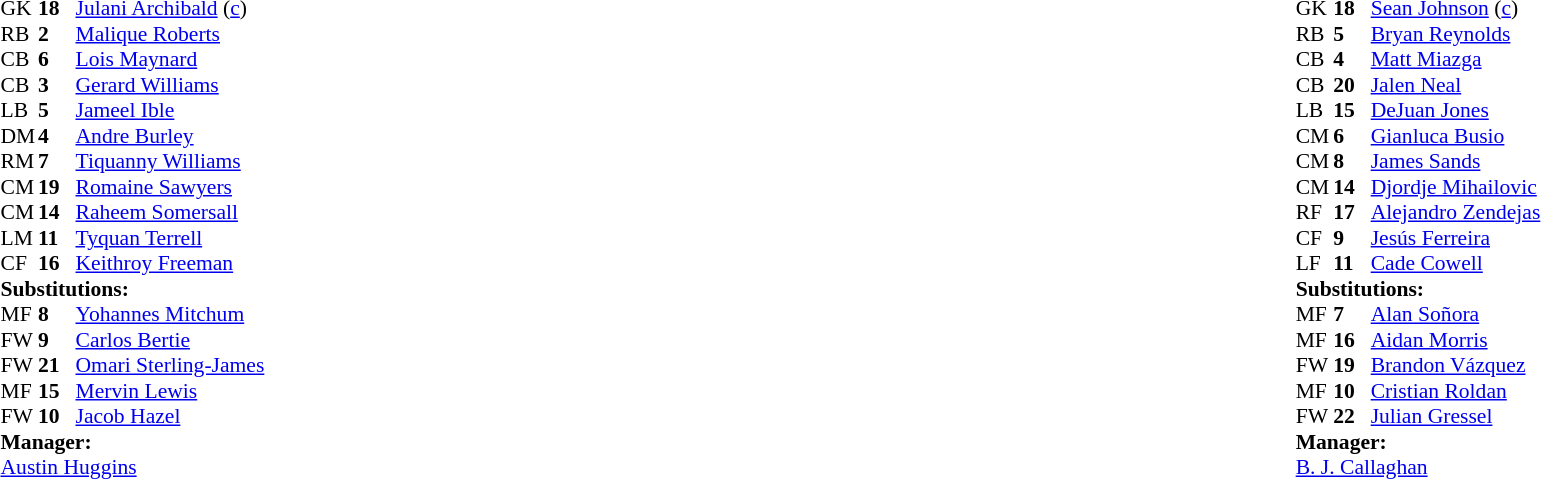<table width="100%">
<tr>
<td valign="top" width="40%"><br><table style="font-size:90%" cellspacing="0" cellpadding="0">
<tr>
<th width=25></th>
<th width=25></th>
</tr>
<tr>
<td>GK</td>
<td><strong>18</strong></td>
<td><a href='#'>Julani Archibald</a> (<a href='#'>c</a>)</td>
</tr>
<tr>
<td>RB</td>
<td><strong>2</strong></td>
<td><a href='#'>Malique Roberts</a></td>
</tr>
<tr>
<td>CB</td>
<td><strong>6</strong></td>
<td><a href='#'>Lois Maynard</a></td>
</tr>
<tr>
<td>CB</td>
<td><strong>3</strong></td>
<td><a href='#'>Gerard Williams</a></td>
</tr>
<tr>
<td>LB</td>
<td><strong>5</strong></td>
<td><a href='#'>Jameel Ible</a></td>
<td></td>
<td></td>
</tr>
<tr>
<td>DM</td>
<td><strong>4</strong></td>
<td><a href='#'>Andre Burley</a></td>
<td></td>
</tr>
<tr>
<td>RM</td>
<td><strong>7</strong></td>
<td><a href='#'>Tiquanny Williams</a></td>
<td></td>
<td></td>
</tr>
<tr>
<td>CM</td>
<td><strong>19</strong></td>
<td><a href='#'>Romaine Sawyers</a></td>
</tr>
<tr>
<td>CM</td>
<td><strong>14</strong></td>
<td><a href='#'>Raheem Somersall</a></td>
<td></td>
<td></td>
</tr>
<tr>
<td>LM</td>
<td><strong>11</strong></td>
<td><a href='#'>Tyquan Terrell</a></td>
<td></td>
<td></td>
</tr>
<tr>
<td>CF</td>
<td><strong>16</strong></td>
<td><a href='#'>Keithroy Freeman</a></td>
<td></td>
<td></td>
</tr>
<tr>
<td colspan=3><strong>Substitutions:</strong></td>
</tr>
<tr>
<td>MF</td>
<td><strong>8</strong></td>
<td><a href='#'>Yohannes Mitchum</a></td>
<td></td>
<td></td>
</tr>
<tr>
<td>FW</td>
<td><strong>9</strong></td>
<td><a href='#'>Carlos Bertie</a></td>
<td></td>
<td></td>
</tr>
<tr>
<td>FW</td>
<td><strong>21</strong></td>
<td><a href='#'>Omari Sterling-James</a></td>
<td></td>
<td></td>
</tr>
<tr>
<td>MF</td>
<td><strong>15</strong></td>
<td><a href='#'>Mervin Lewis</a></td>
<td></td>
<td></td>
</tr>
<tr>
<td>FW</td>
<td><strong>10</strong></td>
<td><a href='#'>Jacob Hazel</a></td>
<td></td>
<td></td>
</tr>
<tr>
<td colspan=3><strong>Manager:</strong></td>
</tr>
<tr>
<td colspan=3><a href='#'>Austin Huggins</a></td>
</tr>
</table>
</td>
<td valign="top"></td>
<td valign="top" width="50%"><br><table style="font-size:90%; margin:auto" cellspacing="0" cellpadding="0">
<tr>
<th width=25></th>
<th width=25></th>
</tr>
<tr>
<td>GK</td>
<td><strong>18</strong></td>
<td><a href='#'>Sean Johnson</a> (<a href='#'>c</a>)</td>
</tr>
<tr>
<td>RB</td>
<td><strong>5</strong></td>
<td><a href='#'>Bryan Reynolds</a></td>
<td></td>
<td></td>
</tr>
<tr>
<td>CB</td>
<td><strong>4</strong></td>
<td><a href='#'>Matt Miazga</a></td>
</tr>
<tr>
<td>CB</td>
<td><strong>20</strong></td>
<td><a href='#'>Jalen Neal</a></td>
</tr>
<tr>
<td>LB</td>
<td><strong>15</strong></td>
<td><a href='#'>DeJuan Jones</a></td>
</tr>
<tr>
<td>CM</td>
<td><strong>6</strong></td>
<td><a href='#'>Gianluca Busio</a></td>
<td></td>
<td></td>
</tr>
<tr>
<td>CM</td>
<td><strong>8</strong></td>
<td><a href='#'>James Sands</a></td>
<td></td>
<td></td>
</tr>
<tr>
<td>CM</td>
<td><strong>14</strong></td>
<td><a href='#'>Djordje Mihailovic</a></td>
</tr>
<tr>
<td>RF</td>
<td><strong>17</strong></td>
<td><a href='#'>Alejandro Zendejas</a></td>
</tr>
<tr>
<td>CF</td>
<td><strong>9</strong></td>
<td><a href='#'>Jesús Ferreira</a></td>
<td></td>
<td></td>
</tr>
<tr>
<td>LF</td>
<td><strong>11</strong></td>
<td><a href='#'>Cade Cowell</a></td>
<td></td>
<td></td>
</tr>
<tr>
<td colspan=3><strong>Substitutions:</strong></td>
</tr>
<tr>
<td>MF</td>
<td><strong>7</strong></td>
<td><a href='#'>Alan Soñora</a></td>
<td></td>
<td></td>
</tr>
<tr>
<td>MF</td>
<td><strong>16</strong></td>
<td><a href='#'>Aidan Morris</a></td>
<td></td>
<td></td>
</tr>
<tr>
<td>FW</td>
<td><strong>19</strong></td>
<td><a href='#'>Brandon Vázquez</a></td>
<td></td>
<td></td>
</tr>
<tr>
<td>MF</td>
<td><strong>10</strong></td>
<td><a href='#'>Cristian Roldan</a></td>
<td></td>
<td></td>
</tr>
<tr>
<td>FW</td>
<td><strong>22</strong></td>
<td><a href='#'>Julian Gressel</a></td>
<td></td>
<td></td>
</tr>
<tr>
<td colspan=3><strong>Manager:</strong></td>
</tr>
<tr>
<td colspan=3><a href='#'>B. J. Callaghan</a></td>
</tr>
</table>
</td>
</tr>
</table>
